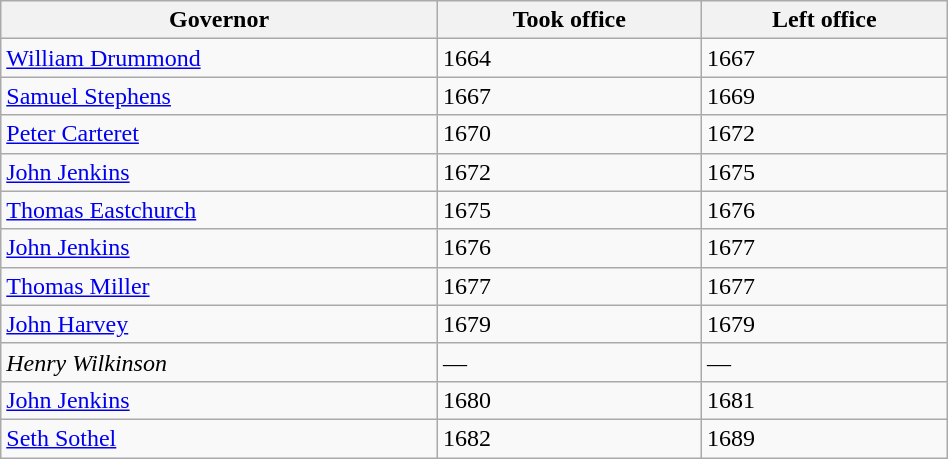<table class=wikitable width=50%>
<tr>
<th scope="col">Governor</th>
<th scope="col">Took office</th>
<th scope="col">Left office</th>
</tr>
<tr>
<td><a href='#'>William Drummond</a></td>
<td>1664</td>
<td>1667</td>
</tr>
<tr>
<td><a href='#'>Samuel Stephens</a></td>
<td>1667</td>
<td>1669</td>
</tr>
<tr>
<td><a href='#'>Peter Carteret</a></td>
<td>1670</td>
<td>1672</td>
</tr>
<tr>
<td><a href='#'>John Jenkins</a></td>
<td>1672</td>
<td>1675</td>
</tr>
<tr>
<td><a href='#'>Thomas Eastchurch</a></td>
<td>1675</td>
<td>1676</td>
</tr>
<tr>
<td><a href='#'>John Jenkins</a></td>
<td>1676</td>
<td>1677</td>
</tr>
<tr>
<td><a href='#'>Thomas Miller</a></td>
<td>1677</td>
<td>1677</td>
</tr>
<tr>
<td><a href='#'>John Harvey</a></td>
<td>1679</td>
<td>1679</td>
</tr>
<tr>
<td><em>Henry Wilkinson</em></td>
<td>—</td>
<td>—</td>
</tr>
<tr>
<td><a href='#'>John Jenkins</a></td>
<td>1680</td>
<td>1681</td>
</tr>
<tr>
<td><a href='#'>Seth Sothel</a></td>
<td>1682</td>
<td>1689</td>
</tr>
</table>
